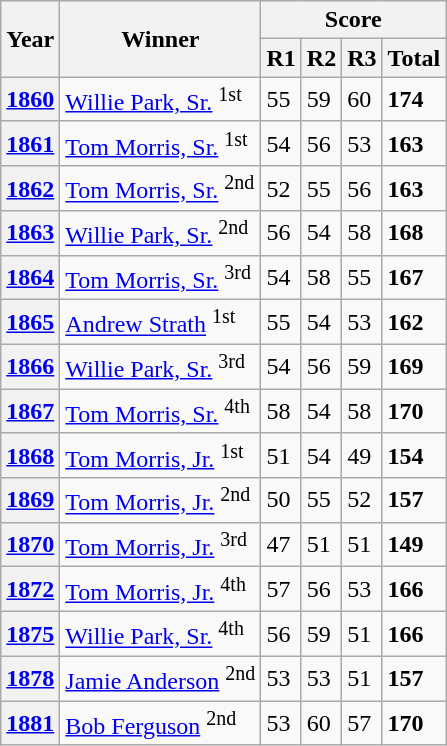<table class="wikitable">
<tr>
<th rowspan=2>Year</th>
<th rowspan=2>Winner</th>
<th colspan=5>Score</th>
</tr>
<tr>
<th>R1</th>
<th>R2</th>
<th>R3</th>
<th>Total</th>
</tr>
<tr>
<th><a href='#'>1860</a></th>
<td> <a href='#'>Willie Park, Sr.</a> <sup>1st</sup></td>
<td>55</td>
<td>59</td>
<td>60</td>
<td><strong>174</strong></td>
</tr>
<tr>
<th><a href='#'>1861</a></th>
<td> <a href='#'>Tom Morris, Sr.</a> <sup>1st</sup></td>
<td>54</td>
<td>56</td>
<td>53</td>
<td><strong>163</strong></td>
</tr>
<tr>
<th><a href='#'>1862</a></th>
<td> <a href='#'>Tom Morris, Sr.</a> <sup>2nd</sup></td>
<td>52</td>
<td>55</td>
<td>56</td>
<td><strong>163</strong></td>
</tr>
<tr>
<th><a href='#'>1863</a></th>
<td> <a href='#'>Willie Park, Sr.</a> <sup>2nd</sup></td>
<td>56</td>
<td>54</td>
<td>58</td>
<td><strong>168</strong></td>
</tr>
<tr>
<th><a href='#'>1864</a></th>
<td> <a href='#'>Tom Morris, Sr.</a> <sup>3rd</sup></td>
<td>54</td>
<td>58</td>
<td>55</td>
<td><strong>167</strong></td>
</tr>
<tr>
<th><a href='#'>1865</a></th>
<td> <a href='#'>Andrew Strath</a> <sup>1st</sup></td>
<td>55</td>
<td>54</td>
<td>53</td>
<td><strong>162</strong></td>
</tr>
<tr>
<th><a href='#'>1866</a></th>
<td> <a href='#'>Willie Park, Sr.</a> <sup>3rd</sup></td>
<td>54</td>
<td>56</td>
<td>59</td>
<td><strong>169</strong></td>
</tr>
<tr>
<th><a href='#'>1867</a></th>
<td> <a href='#'>Tom Morris, Sr.</a> <sup>4th</sup></td>
<td>58</td>
<td>54</td>
<td>58</td>
<td><strong>170</strong></td>
</tr>
<tr>
<th><a href='#'>1868</a></th>
<td> <a href='#'>Tom Morris, Jr.</a> <sup>1st</sup></td>
<td>51</td>
<td>54</td>
<td>49</td>
<td><strong>154</strong></td>
</tr>
<tr>
<th><a href='#'>1869</a></th>
<td> <a href='#'>Tom Morris, Jr.</a> <sup>2nd</sup></td>
<td>50</td>
<td>55</td>
<td>52</td>
<td><strong>157</strong></td>
</tr>
<tr>
<th><a href='#'>1870</a></th>
<td> <a href='#'>Tom Morris, Jr.</a> <sup>3rd</sup></td>
<td>47</td>
<td>51</td>
<td>51</td>
<td><strong>149</strong></td>
</tr>
<tr>
<th><a href='#'>1872</a></th>
<td> <a href='#'>Tom Morris, Jr.</a> <sup>4th</sup></td>
<td>57</td>
<td>56</td>
<td>53</td>
<td><strong>166</strong></td>
</tr>
<tr>
<th><a href='#'>1875</a></th>
<td> <a href='#'>Willie Park, Sr.</a> <sup>4th</sup></td>
<td>56</td>
<td>59</td>
<td>51</td>
<td><strong>166</strong></td>
</tr>
<tr>
<th><a href='#'>1878</a></th>
<td> <a href='#'>Jamie Anderson</a> <sup>2nd</sup></td>
<td>53</td>
<td>53</td>
<td>51</td>
<td><strong>157</strong></td>
</tr>
<tr>
<th><a href='#'>1881</a></th>
<td> <a href='#'>Bob Ferguson</a> <sup>2nd</sup></td>
<td>53</td>
<td>60</td>
<td>57</td>
<td><strong>170</strong></td>
</tr>
</table>
